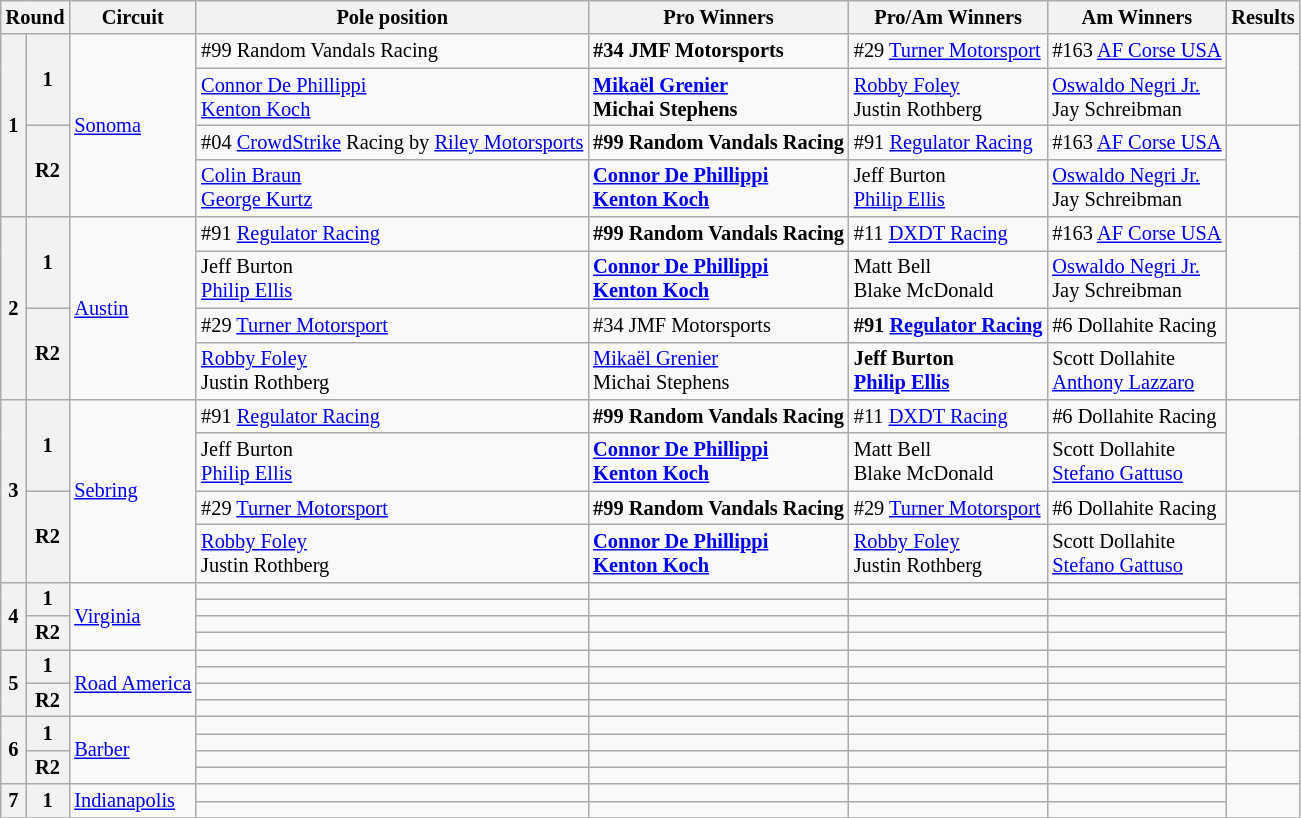<table class="wikitable" style="font-size:85%;">
<tr>
<th colspan="2">Round</th>
<th>Circuit</th>
<th>Pole position</th>
<th>Pro Winners</th>
<th>Pro/Am Winners</th>
<th>Am Winners</th>
<th>Results</th>
</tr>
<tr>
<th rowspan="4">1</th>
<th rowspan="2">1</th>
<td rowspan="4"> <a href='#'>Sonoma</a></td>
<td> #99 Random Vandals Racing</td>
<td><strong> #34 JMF Motorsports</strong></td>
<td> #29 <a href='#'>Turner Motorsport</a></td>
<td> #163 <a href='#'>AF Corse USA</a></td>
<td rowspan="2" align="center"></td>
</tr>
<tr>
<td> <a href='#'>Connor De Phillippi</a><br> <a href='#'>Kenton Koch</a></td>
<td><strong> <a href='#'>Mikaël Grenier</a><br> Michai Stephens</strong></td>
<td> <a href='#'>Robby Foley</a><br> Justin Rothberg</td>
<td> <a href='#'>Oswaldo Negri Jr.</a><br> Jay Schreibman</td>
</tr>
<tr>
<th rowspan="2">R2</th>
<td> #04 <a href='#'>CrowdStrike</a> Racing by <a href='#'>Riley Motorsports</a></td>
<td><strong> #99 Random Vandals Racing</strong></td>
<td> #91 <a href='#'>Regulator Racing</a></td>
<td> #163 <a href='#'>AF Corse USA</a></td>
<td rowspan="2" align="center"></td>
</tr>
<tr>
<td> <a href='#'>Colin Braun</a><br> <a href='#'>George Kurtz</a></td>
<td><strong> <a href='#'>Connor De Phillippi</a><br> <a href='#'>Kenton Koch</a></strong></td>
<td> Jeff Burton<br> <a href='#'>Philip Ellis</a></td>
<td> <a href='#'>Oswaldo Negri Jr.</a><br> Jay Schreibman</td>
</tr>
<tr>
<th rowspan="4">2</th>
<th rowspan="2">1</th>
<td rowspan="4"> <a href='#'>Austin</a></td>
<td> #91 <a href='#'>Regulator Racing</a></td>
<td><strong> #99 Random Vandals Racing</strong></td>
<td> #11 <a href='#'>DXDT Racing</a></td>
<td> #163 <a href='#'>AF Corse USA</a></td>
<td rowspan="2" align="center"></td>
</tr>
<tr>
<td> Jeff Burton<br> <a href='#'>Philip Ellis</a></td>
<td><strong> <a href='#'>Connor De Phillippi</a><br> <a href='#'>Kenton Koch</a></strong></td>
<td> Matt Bell<br> Blake McDonald</td>
<td> <a href='#'>Oswaldo Negri Jr.</a><br> Jay Schreibman</td>
</tr>
<tr>
<th rowspan="2">R2</th>
<td> #29 <a href='#'>Turner Motorsport</a></td>
<td> #34 JMF Motorsports</td>
<td><strong> #91 <a href='#'>Regulator Racing</a></strong></td>
<td> #6 Dollahite Racing</td>
<td rowspan="2" align="center"></td>
</tr>
<tr>
<td> <a href='#'>Robby Foley</a><br> Justin Rothberg</td>
<td> <a href='#'>Mikaël Grenier</a><br> Michai Stephens</td>
<td><strong> Jeff Burton<br> <a href='#'>Philip Ellis</a></strong></td>
<td> Scott Dollahite<br> <a href='#'>Anthony Lazzaro</a></td>
</tr>
<tr>
<th rowspan="4">3</th>
<th rowspan="2">1</th>
<td rowspan="4"> <a href='#'>Sebring</a></td>
<td> #91 <a href='#'>Regulator Racing</a></td>
<td><strong> #99 Random Vandals Racing</strong></td>
<td> #11 <a href='#'>DXDT Racing</a></td>
<td> #6 Dollahite Racing</td>
<td rowspan="2" align="center"></td>
</tr>
<tr>
<td> Jeff Burton<br> <a href='#'>Philip Ellis</a></td>
<td><strong> <a href='#'>Connor De Phillippi</a><br> <a href='#'>Kenton Koch</a></strong></td>
<td> Matt Bell<br> Blake McDonald</td>
<td> Scott Dollahite<br> <a href='#'>Stefano Gattuso</a></td>
</tr>
<tr>
<th rowspan="2">R2</th>
<td> #29 <a href='#'>Turner Motorsport</a></td>
<td><strong> #99 Random Vandals Racing</strong></td>
<td> #29 <a href='#'>Turner Motorsport</a></td>
<td> #6 Dollahite Racing</td>
<td rowspan="2" align="center"></td>
</tr>
<tr>
<td> <a href='#'>Robby Foley</a><br> Justin Rothberg</td>
<td><strong> <a href='#'>Connor De Phillippi</a><br> <a href='#'>Kenton Koch</a></strong></td>
<td> <a href='#'>Robby Foley</a><br> Justin Rothberg</td>
<td> Scott Dollahite<br> <a href='#'>Stefano Gattuso</a></td>
</tr>
<tr>
<th rowspan="4">4</th>
<th rowspan="2">1</th>
<td rowspan="4"> <a href='#'>Virginia</a></td>
<td></td>
<td></td>
<td></td>
<td></td>
<td rowspan="2" align="center"></td>
</tr>
<tr>
<td></td>
<td></td>
<td></td>
<td></td>
</tr>
<tr>
<th rowspan="2">R2</th>
<td></td>
<td></td>
<td></td>
<td></td>
<td rowspan="2" align="center"></td>
</tr>
<tr>
<td></td>
<td></td>
<td></td>
<td></td>
</tr>
<tr>
<th rowspan="4">5</th>
<th rowspan="2">1</th>
<td rowspan="4"> <a href='#'>Road America</a></td>
<td></td>
<td></td>
<td></td>
<td></td>
<td rowspan="2" align="center"></td>
</tr>
<tr>
<td></td>
<td></td>
<td></td>
<td></td>
</tr>
<tr>
<th rowspan="2">R2</th>
<td></td>
<td></td>
<td></td>
<td></td>
<td rowspan="2" align="center"></td>
</tr>
<tr>
<td></td>
<td></td>
<td></td>
<td></td>
</tr>
<tr>
<th rowspan="4">6</th>
<th rowspan="2">1</th>
<td rowspan="4"> <a href='#'>Barber</a></td>
<td></td>
<td></td>
<td></td>
<td></td>
<td rowspan="2" align="center"></td>
</tr>
<tr>
<td></td>
<td></td>
<td></td>
<td></td>
</tr>
<tr>
<th rowspan="2">R2</th>
<td></td>
<td></td>
<td></td>
<td></td>
<td rowspan="2" align="center"></td>
</tr>
<tr>
<td></td>
<td></td>
<td></td>
<td></td>
</tr>
<tr>
<th rowspan="2">7</th>
<th rowspan="2">1</th>
<td rowspan="2"> <a href='#'>Indianapolis</a></td>
<td></td>
<td></td>
<td></td>
<td></td>
<td rowspan="2" align="center"></td>
</tr>
<tr>
<td></td>
<td></td>
<td></td>
<td></td>
</tr>
<tr>
</tr>
</table>
